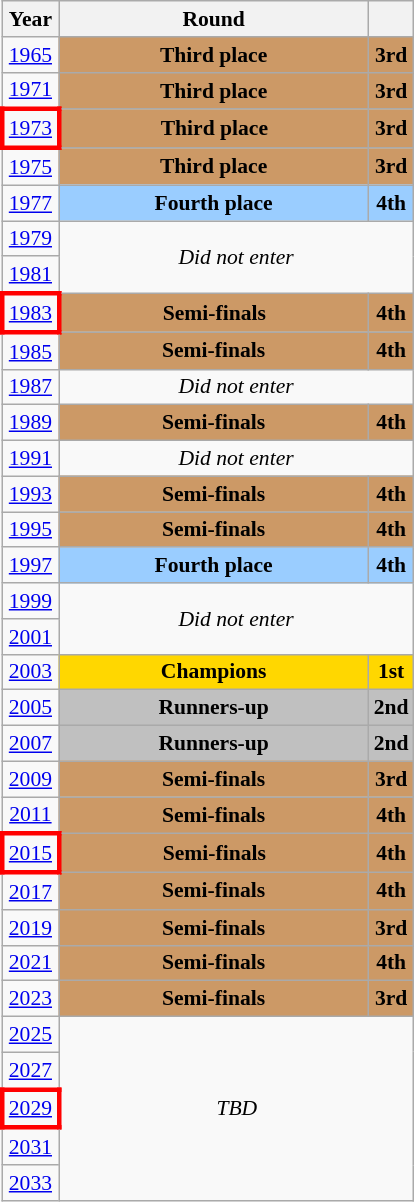<table class="wikitable" style="text-align: center; font-size:90%">
<tr>
<th>Year</th>
<th style="width:200px">Round</th>
<th></th>
</tr>
<tr>
<td><a href='#'>1965</a></td>
<td bgcolor="cc9966"><strong>Third place</strong></td>
<td bgcolor="cc9966"><strong>3rd</strong></td>
</tr>
<tr>
<td><a href='#'>1971</a></td>
<td bgcolor="cc9966"><strong>Third place</strong></td>
<td bgcolor="cc9966"><strong>3rd</strong></td>
</tr>
<tr>
<td style="border: 3px solid red"><a href='#'>1973</a></td>
<td bgcolor="cc9966"><strong>Third place</strong></td>
<td bgcolor="cc9966"><strong>3rd</strong></td>
</tr>
<tr>
<td><a href='#'>1975</a></td>
<td bgcolor="cc9966"><strong>Third place</strong></td>
<td bgcolor="cc9966"><strong>3rd</strong></td>
</tr>
<tr>
<td><a href='#'>1977</a></td>
<td bgcolor="9acdff"><strong>Fourth place</strong></td>
<td bgcolor="9acdff"><strong>4th</strong></td>
</tr>
<tr>
<td><a href='#'>1979</a></td>
<td colspan="2" rowspan="2"><em>Did not enter</em></td>
</tr>
<tr>
<td><a href='#'>1981</a></td>
</tr>
<tr>
<td style="border: 3px solid red"><a href='#'>1983</a></td>
<td bgcolor="cc9966"><strong>Semi-finals</strong></td>
<td bgcolor="cc9966"><strong>4th</strong></td>
</tr>
<tr>
<td><a href='#'>1985</a></td>
<td bgcolor="cc9966"><strong>Semi-finals</strong></td>
<td bgcolor="cc9966"><strong>4th</strong></td>
</tr>
<tr>
<td><a href='#'>1987</a></td>
<td colspan="2"><em>Did not enter</em></td>
</tr>
<tr>
<td><a href='#'>1989</a></td>
<td bgcolor="cc9966"><strong>Semi-finals</strong></td>
<td bgcolor="cc9966"><strong>4th</strong></td>
</tr>
<tr>
<td><a href='#'>1991</a></td>
<td colspan="2"><em>Did not enter</em></td>
</tr>
<tr>
<td><a href='#'>1993</a></td>
<td bgcolor="cc9966"><strong>Semi-finals</strong></td>
<td bgcolor="cc9966"><strong>4th</strong></td>
</tr>
<tr>
<td><a href='#'>1995</a></td>
<td bgcolor="cc9966"><strong>Semi-finals</strong></td>
<td bgcolor="cc9966"><strong>4th</strong></td>
</tr>
<tr>
<td><a href='#'>1997</a></td>
<td bgcolor="9acdff"><strong>Fourth place</strong></td>
<td bgcolor="9acdff"><strong>4th</strong></td>
</tr>
<tr>
<td><a href='#'>1999</a></td>
<td colspan="2" rowspan="2"><em>Did not enter</em></td>
</tr>
<tr>
<td><a href='#'>2001</a></td>
</tr>
<tr>
<td><a href='#'>2003</a></td>
<td bgcolor=Gold><strong>Champions</strong></td>
<td bgcolor=Gold><strong>1st</strong></td>
</tr>
<tr>
<td><a href='#'>2005</a></td>
<td bgcolor=Silver><strong>Runners-up</strong></td>
<td bgcolor=Silver><strong>2nd</strong></td>
</tr>
<tr>
<td><a href='#'>2007</a></td>
<td bgcolor=Silver><strong>Runners-up</strong></td>
<td bgcolor=Silver><strong>2nd</strong></td>
</tr>
<tr>
<td><a href='#'>2009</a></td>
<td bgcolor="cc9966"><strong>Semi-finals</strong></td>
<td bgcolor="cc9966"><strong>3rd</strong></td>
</tr>
<tr>
<td><a href='#'>2011</a></td>
<td bgcolor="cc9966"><strong>Semi-finals</strong></td>
<td bgcolor="cc9966"><strong>4th</strong></td>
</tr>
<tr>
<td style="border: 3px solid red"><a href='#'>2015</a></td>
<td bgcolor="cc9966"><strong>Semi-finals</strong></td>
<td bgcolor="cc9966"><strong>4th</strong></td>
</tr>
<tr>
<td><a href='#'>2017</a></td>
<td bgcolor="cc9966"><strong>Semi-finals</strong></td>
<td bgcolor="cc9966"><strong>4th</strong></td>
</tr>
<tr>
<td><a href='#'>2019</a></td>
<td bgcolor="cc9966"><strong>Semi-finals</strong></td>
<td bgcolor="cc9966"><strong>3rd</strong></td>
</tr>
<tr>
<td><a href='#'>2021</a></td>
<td bgcolor="cc9966"><strong>Semi-finals</strong></td>
<td bgcolor="cc9966"><strong>4th</strong></td>
</tr>
<tr>
<td><a href='#'>2023</a></td>
<td bgcolor="cc9966"><strong>Semi-finals</strong></td>
<td bgcolor="cc9966"><strong>3rd</strong></td>
</tr>
<tr>
<td><a href='#'>2025</a></td>
<td colspan="2" rowspan="5"><em>TBD</em></td>
</tr>
<tr>
<td><a href='#'>2027</a></td>
</tr>
<tr>
<td style="border: 3px solid red"><a href='#'>2029</a></td>
</tr>
<tr>
<td><a href='#'>2031</a></td>
</tr>
<tr>
<td><a href='#'>2033</a></td>
</tr>
</table>
